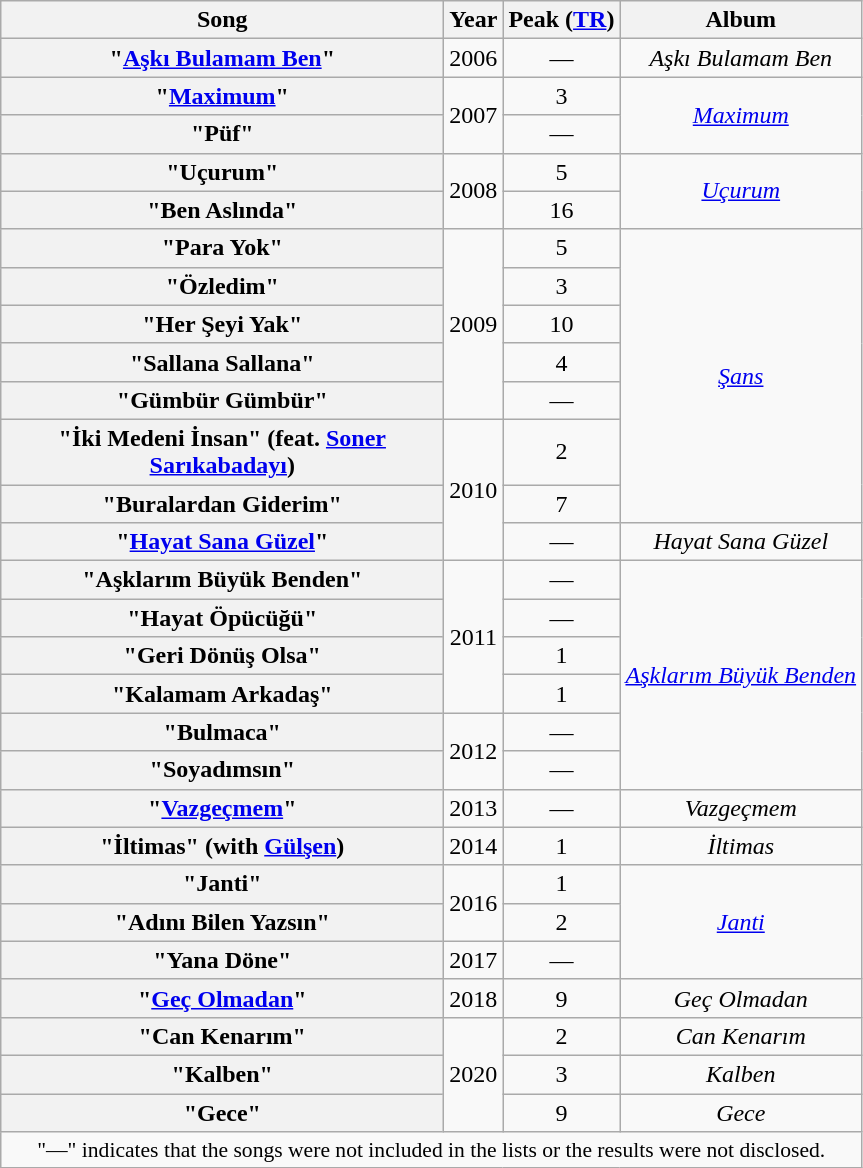<table class="wikitable plainrowheaders" style="text-align:center;">
<tr>
<th scope="col" style="width:18em;">Song</th>
<th scope="col">Year</th>
<th scope="col">Peak (<a href='#'>TR</a>)</th>
<th scope="col">Album</th>
</tr>
<tr>
<th scope="row">"<a href='#'>Aşkı Bulamam Ben</a>"</th>
<td>2006</td>
<td>—</td>
<td><em>Aşkı Bulamam Ben</em></td>
</tr>
<tr>
<th scope="row">"<a href='#'>Maximum</a>"</th>
<td rowspan="2">2007</td>
<td>3</td>
<td rowspan="2"><em><a href='#'>Maximum</a></em></td>
</tr>
<tr>
<th scope="row">"Püf"</th>
<td>—</td>
</tr>
<tr>
<th scope="row">"Uçurum"</th>
<td rowspan="2">2008</td>
<td>5</td>
<td rowspan="2"><em><a href='#'>Uçurum</a></em></td>
</tr>
<tr>
<th scope="row">"Ben Aslında"</th>
<td>16</td>
</tr>
<tr>
<th scope="row">"Para Yok"</th>
<td rowspan="5">2009</td>
<td>5</td>
<td rowspan="7"><em><a href='#'>Şans</a></em></td>
</tr>
<tr>
<th scope="row">"Özledim"</th>
<td>3</td>
</tr>
<tr>
<th scope="row">"Her Şeyi Yak"</th>
<td>10</td>
</tr>
<tr>
<th scope="row">"Sallana Sallana"</th>
<td>4</td>
</tr>
<tr>
<th scope="row">"Gümbür Gümbür"</th>
<td>—</td>
</tr>
<tr>
<th scope="row">"İki Medeni İnsan" (feat. <a href='#'>Soner Sarıkabadayı</a>)</th>
<td rowspan="3">2010</td>
<td>2</td>
</tr>
<tr>
<th scope="row">"Buralardan Giderim"</th>
<td>7</td>
</tr>
<tr>
<th scope="row">"<a href='#'>Hayat Sana Güzel</a>"</th>
<td>—</td>
<td><em>Hayat Sana Güzel</em></td>
</tr>
<tr>
<th scope="row">"Aşklarım Büyük Benden"</th>
<td rowspan="4">2011</td>
<td>—</td>
<td rowspan="6"><em><a href='#'>Aşklarım Büyük Benden</a></em></td>
</tr>
<tr>
<th scope="row">"Hayat Öpücüğü"</th>
<td>—</td>
</tr>
<tr>
<th scope="row">"Geri Dönüş Olsa"</th>
<td>1</td>
</tr>
<tr>
<th scope="row">"Kalamam Arkadaş"</th>
<td>1</td>
</tr>
<tr>
<th scope="row">"Bulmaca"</th>
<td rowspan="2">2012</td>
<td>—</td>
</tr>
<tr>
<th scope="row">"Soyadımsın"</th>
<td>—</td>
</tr>
<tr>
<th scope="row">"<a href='#'>Vazgeçmem</a>"</th>
<td>2013</td>
<td>—</td>
<td><em>Vazgeçmem</em></td>
</tr>
<tr>
<th scope="row">"İltimas" (with <a href='#'>Gülşen</a>)</th>
<td>2014</td>
<td>1</td>
<td><em>İltimas</em></td>
</tr>
<tr>
<th scope="row">"Janti"</th>
<td rowspan="2">2016</td>
<td>1</td>
<td rowspan="3"><em><a href='#'>Janti</a></em></td>
</tr>
<tr>
<th scope="row">"Adını Bilen Yazsın"</th>
<td>2</td>
</tr>
<tr>
<th scope="row">"Yana Döne"</th>
<td>2017</td>
<td>—</td>
</tr>
<tr>
<th scope="row">"<a href='#'>Geç Olmadan</a>"</th>
<td>2018</td>
<td>9</td>
<td><em>Geç Olmadan</em></td>
</tr>
<tr>
<th scope="row">"Can Kenarım"</th>
<td rowspan="3">2020</td>
<td>2</td>
<td><em>Can Kenarım</em></td>
</tr>
<tr>
<th scope="row">"Kalben"</th>
<td>3</td>
<td><em>Kalben</em></td>
</tr>
<tr>
<th scope="row">"Gece"</th>
<td>9</td>
<td><em>Gece</em></td>
</tr>
<tr>
<td colspan="5" style="font-size:90%">"—" indicates that the songs were not included in the lists or the results were not disclosed.</td>
</tr>
</table>
